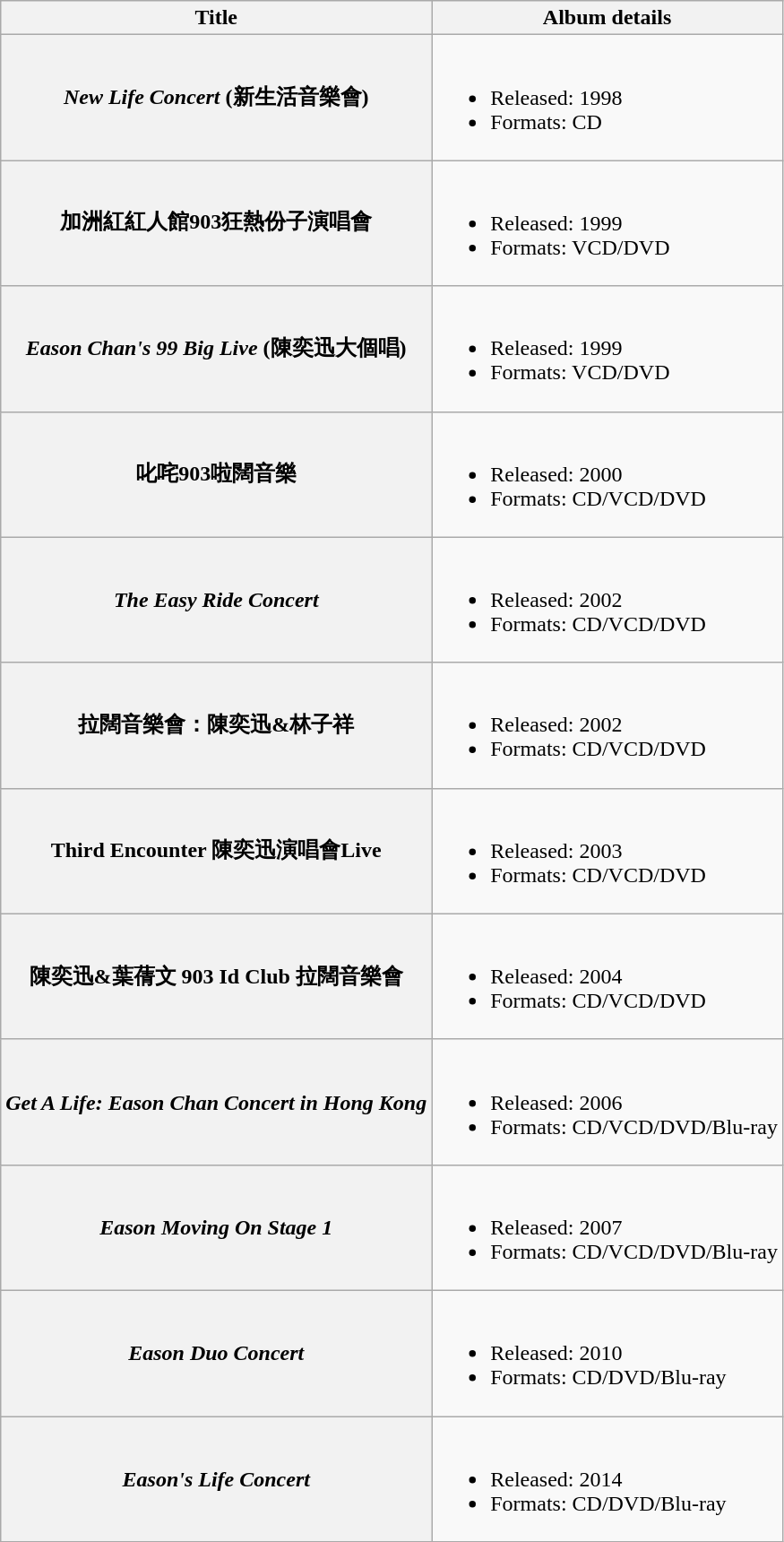<table class="wikitable plainrowheaders">
<tr>
<th>Title</th>
<th>Album details</th>
</tr>
<tr>
<th scope="row"><em>New Life Concert</em> (新生活音樂會)</th>
<td><br><ul><li>Released: 1998</li><li>Formats: CD</li></ul></td>
</tr>
<tr>
<th scope="row">加洲紅紅人館903狂熱份子演唱會</th>
<td><br><ul><li>Released: 1999</li><li>Formats: VCD/DVD</li></ul></td>
</tr>
<tr>
<th scope="row"><em>Eason Chan's 99 Big Live</em> (陳奕迅大個唱)</th>
<td><br><ul><li>Released: 1999</li><li>Formats: VCD/DVD</li></ul></td>
</tr>
<tr>
<th scope="row">叱咤903啦闊音樂 <Eason & Fans音樂會></th>
<td><br><ul><li>Released: 2000</li><li>Formats: CD/VCD/DVD</li></ul></td>
</tr>
<tr>
<th scope="row"><em>The Easy Ride Concert</em></th>
<td><br><ul><li>Released: 2002</li><li>Formats: CD/VCD/DVD</li></ul></td>
</tr>
<tr>
<th scope="row">拉闊音樂會：陳奕迅&林子祥</th>
<td><br><ul><li>Released: 2002</li><li>Formats: CD/VCD/DVD</li></ul></td>
</tr>
<tr>
<th scope="row">Third Encounter 陳奕迅演唱會Live</th>
<td><br><ul><li>Released: 2003</li><li>Formats: CD/VCD/DVD</li></ul></td>
</tr>
<tr>
<th scope="row">陳奕迅&葉蒨文 903 Id Club 拉闊音樂會</th>
<td><br><ul><li>Released: 2004</li><li>Formats: CD/VCD/DVD</li></ul></td>
</tr>
<tr>
<th scope="row"><em>Get A Life: Eason Chan Concert in Hong Kong</em></th>
<td><br><ul><li>Released: 2006</li><li>Formats: CD/VCD/DVD/Blu-ray</li></ul></td>
</tr>
<tr>
<th scope="row"><em>Eason Moving On Stage 1</em></th>
<td><br><ul><li>Released: 2007</li><li>Formats: CD/VCD/DVD/Blu-ray</li></ul></td>
</tr>
<tr>
<th scope="row"><em>Eason Duo Concert</em></th>
<td><br><ul><li>Released: 2010</li><li>Formats: CD/DVD/Blu-ray</li></ul></td>
</tr>
<tr>
<th scope="row"><em>Eason's Life Concert</em></th>
<td><br><ul><li>Released: 2014</li><li>Formats: CD/DVD/Blu-ray</li></ul></td>
</tr>
</table>
